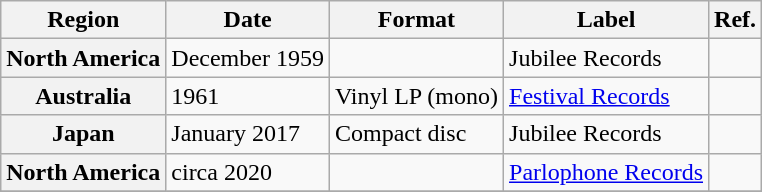<table class="wikitable plainrowheaders">
<tr>
<th scope="col">Region</th>
<th scope="col">Date</th>
<th scope="col">Format</th>
<th scope="col">Label</th>
<th scope="col">Ref.</th>
</tr>
<tr>
<th scope="row">North America</th>
<td>December 1959</td>
<td></td>
<td>Jubilee Records</td>
<td></td>
</tr>
<tr>
<th scope="row">Australia</th>
<td>1961</td>
<td>Vinyl LP (mono)</td>
<td><a href='#'>Festival Records</a></td>
<td></td>
</tr>
<tr>
<th scope="row">Japan</th>
<td>January 2017</td>
<td>Compact disc</td>
<td>Jubilee Records</td>
<td></td>
</tr>
<tr>
<th scope="row">North America</th>
<td>circa 2020</td>
<td></td>
<td><a href='#'>Parlophone Records</a></td>
<td></td>
</tr>
<tr>
</tr>
</table>
